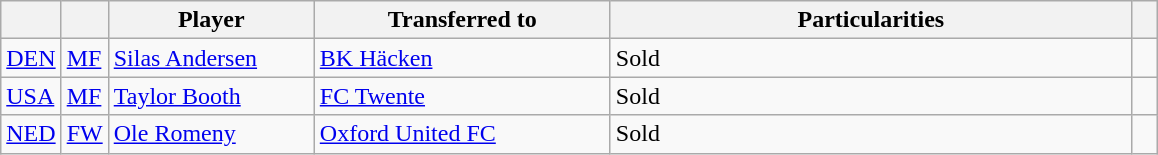<table class="wikitable plainrowheaders sortable">
<tr>
<th></th>
<th></th>
<th style="width: 130px;">Player</th>
<th style="width: 190px;">Transferred to</th>
<th style="width: 340px;">Particularities</th>
<th style="width: 10px;"></th>
</tr>
<tr>
<td><strong></strong> <a href='#'>DEN</a></td>
<td><a href='#'>MF</a></td>
<td><a href='#'>Silas Andersen</a></td>
<td><strong></strong> <a href='#'>BK Häcken</a></td>
<td>Sold</td>
<td></td>
</tr>
<tr>
<td><strong></strong> <a href='#'>USA</a></td>
<td><a href='#'>MF</a></td>
<td><a href='#'>Taylor Booth</a></td>
<td><strong></strong> <a href='#'>FC Twente</a></td>
<td>Sold</td>
<td></td>
</tr>
<tr>
<td><strong></strong> <a href='#'>NED</a></td>
<td><a href='#'>FW</a></td>
<td><a href='#'>Ole Romeny</a></td>
<td><strong></strong> <a href='#'>Oxford United FC</a></td>
<td>Sold</td>
<td></td>
</tr>
</table>
